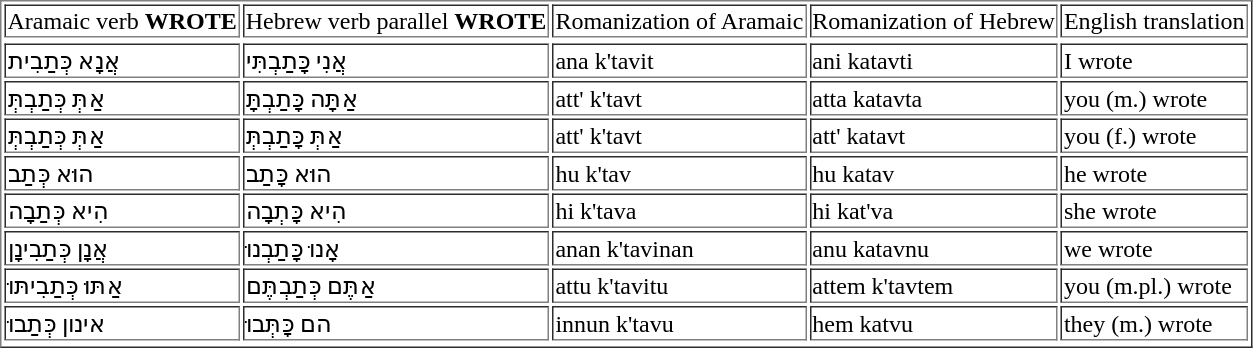<table border=1>
<tr>
<td>Aramaic verb  <strong> WROTE </strong></td>
<td>Hebrew verb parallel  <strong> WROTE</strong></td>
<td>Romanization of Aramaic</td>
<td>Romanization of Hebrew</td>
<td>English translation</td>
</tr>
<tr>
</tr>
<tr>
<td>אֲנָא כְּתַבִית</td>
<td>אֲנִי כָּתַבְתִּי</td>
<td>ana k'tavit</td>
<td>ani katavti</td>
<td>I wrote</td>
</tr>
<tr>
<td>אַתְּ  כְּתַבְתְּ</td>
<td>אַתָּה כָּתַבְתָּ</td>
<td>att' k'tavt</td>
<td>atta katavta</td>
<td>you (m.) wrote</td>
</tr>
<tr>
<td>אַתְּ  כְּתַבְתְּ</td>
<td>אַתְּ כָּתַבְתְּ</td>
<td>att' k'tavt</td>
<td>att' katavt</td>
<td>you (f.) wrote</td>
</tr>
<tr>
<td>הוּא  כְּתַב</td>
<td>הוּא כָּתַב</td>
<td>hu k'tav</td>
<td>hu katav</td>
<td>he  wrote</td>
</tr>
<tr>
<td>הִיא כְּתַבָה</td>
<td>הִיא כָּתְבָה</td>
<td>hi k'tava</td>
<td>hi kat'va</td>
<td>she wrote</td>
</tr>
<tr>
<td>אֲנָן כְּתַבִינָן</td>
<td>אָנוּ כָּתַבְנוּ</td>
<td>anan k'tavinan</td>
<td>anu katavnu</td>
<td>we wrote</td>
</tr>
<tr>
<td>אַתּוּ כְּתַבִיתּוּ</td>
<td>אַתֶּם כְּתַבְתֶּם</td>
<td>attu k'tavitu</td>
<td>attem k'tavtem</td>
<td>you (m.pl.) wrote</td>
</tr>
<tr>
<td>אינון  כְּתַבוּ</td>
<td>הם כָּתְּבוּ</td>
<td>innun k'tavu</td>
<td>hem katvu</td>
<td>they (m.) wrote</td>
</tr>
<tr>
</tr>
</table>
